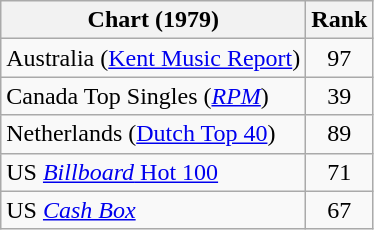<table class="wikitable sortable">
<tr>
<th>Chart (1979)</th>
<th>Rank</th>
</tr>
<tr>
<td>Australia (<a href='#'>Kent Music Report</a>)</td>
<td align="center">97</td>
</tr>
<tr>
<td>Canada Top Singles (<em><a href='#'>RPM</a></em>)</td>
<td align="center">39</td>
</tr>
<tr>
<td>Netherlands (<a href='#'>Dutch Top 40</a>)</td>
<td align="center">89</td>
</tr>
<tr>
<td>US <a href='#'><em>Billboard</em> Hot 100</a></td>
<td align="center">71</td>
</tr>
<tr>
<td>US <em><a href='#'>Cash Box</a></em></td>
<td align="center">67</td>
</tr>
</table>
